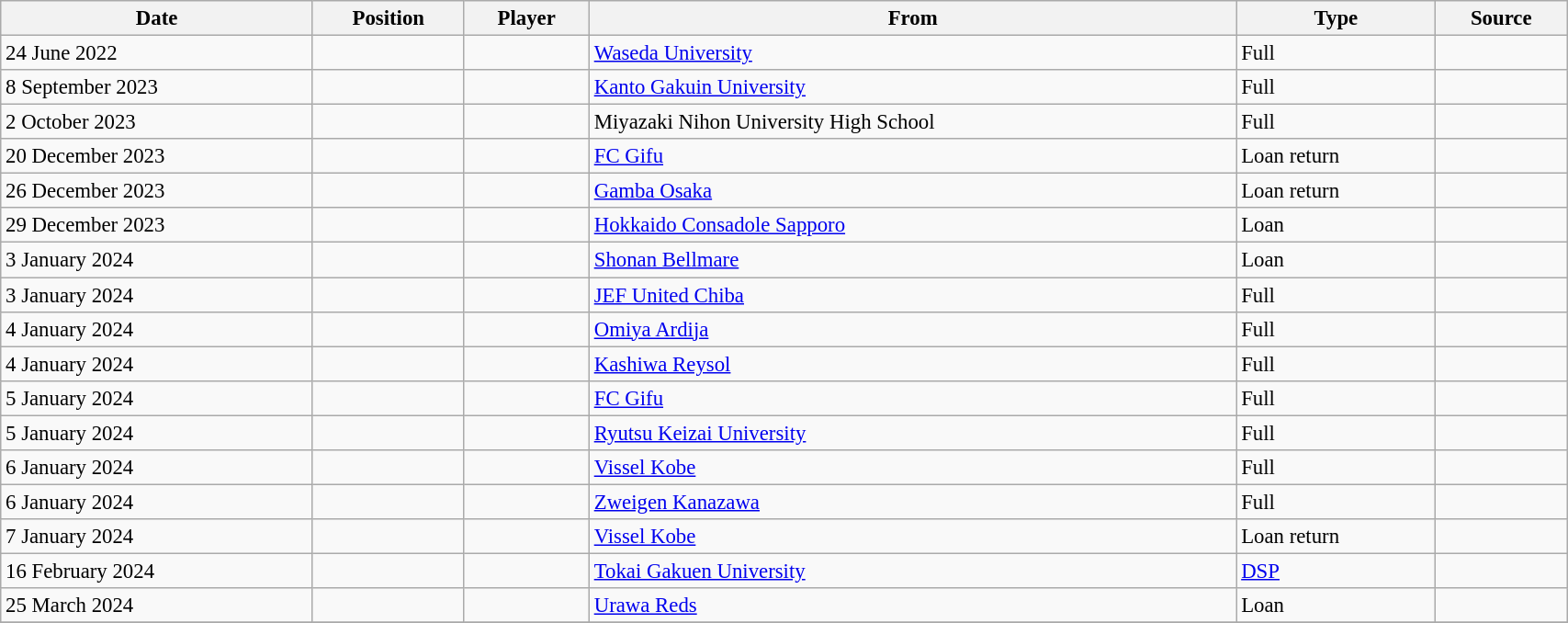<table class="wikitable sortable" style="width:90%; text-align:center; font-size:95%; text-align:left;">
<tr>
<th>Date</th>
<th>Position</th>
<th>Player</th>
<th>From</th>
<th>Type</th>
<th>Source</th>
</tr>
<tr>
<td>24 June 2022</td>
<td></td>
<td></td>
<td> <a href='#'>Waseda University</a></td>
<td>Full</td>
<td></td>
</tr>
<tr>
<td>8 September 2023</td>
<td></td>
<td></td>
<td> <a href='#'>Kanto Gakuin University</a></td>
<td>Full</td>
<td></td>
</tr>
<tr>
<td>2 October 2023</td>
<td></td>
<td></td>
<td> Miyazaki Nihon University High School</td>
<td>Full</td>
<td></td>
</tr>
<tr>
<td>20 December 2023</td>
<td></td>
<td></td>
<td> <a href='#'>FC Gifu</a></td>
<td>Loan return</td>
<td></td>
</tr>
<tr>
<td>26 December 2023</td>
<td></td>
<td></td>
<td> <a href='#'>Gamba Osaka</a></td>
<td>Loan return</td>
<td></td>
</tr>
<tr>
<td>29 December 2023</td>
<td></td>
<td></td>
<td> <a href='#'>Hokkaido Consadole Sapporo</a></td>
<td>Loan</td>
<td></td>
</tr>
<tr>
<td>3 January 2024</td>
<td></td>
<td></td>
<td> <a href='#'>Shonan Bellmare</a></td>
<td>Loan</td>
<td></td>
</tr>
<tr>
<td>3 January 2024</td>
<td></td>
<td></td>
<td> <a href='#'>JEF United Chiba</a></td>
<td>Full</td>
<td></td>
</tr>
<tr>
<td>4 January 2024</td>
<td></td>
<td></td>
<td> <a href='#'>Omiya Ardija</a></td>
<td>Full</td>
<td></td>
</tr>
<tr>
<td>4 January 2024</td>
<td></td>
<td></td>
<td> <a href='#'>Kashiwa Reysol</a></td>
<td>Full</td>
<td></td>
</tr>
<tr>
<td>5 January 2024</td>
<td></td>
<td></td>
<td> <a href='#'>FC Gifu</a></td>
<td>Full</td>
<td></td>
</tr>
<tr>
<td>5 January 2024</td>
<td></td>
<td></td>
<td> <a href='#'>Ryutsu Keizai University</a></td>
<td>Full</td>
<td></td>
</tr>
<tr>
<td>6 January 2024</td>
<td></td>
<td></td>
<td> <a href='#'>Vissel Kobe</a></td>
<td>Full</td>
<td></td>
</tr>
<tr>
<td>6 January 2024</td>
<td></td>
<td></td>
<td> <a href='#'>Zweigen Kanazawa</a></td>
<td>Full</td>
<td></td>
</tr>
<tr>
<td>7 January 2024</td>
<td></td>
<td></td>
<td> <a href='#'>Vissel Kobe</a></td>
<td>Loan return</td>
<td></td>
</tr>
<tr>
<td>16 February 2024</td>
<td></td>
<td></td>
<td> <a href='#'>Tokai Gakuen University</a></td>
<td><a href='#'>DSP</a></td>
<td></td>
</tr>
<tr>
<td>25 March 2024</td>
<td></td>
<td></td>
<td> <a href='#'>Urawa Reds</a></td>
<td>Loan</td>
<td></td>
</tr>
<tr>
</tr>
</table>
